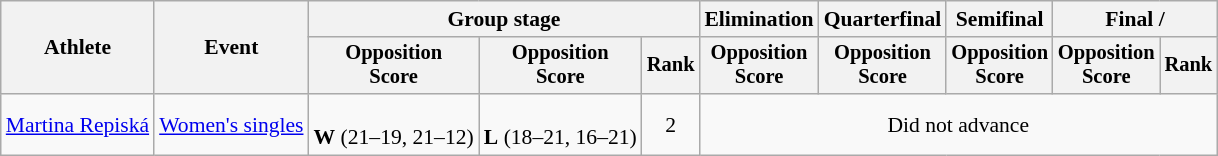<table class="wikitable" style="font-size:90%">
<tr>
<th rowspan=2>Athlete</th>
<th rowspan=2>Event</th>
<th colspan=3>Group stage</th>
<th>Elimination</th>
<th>Quarterfinal</th>
<th>Semifinal</th>
<th colspan=2>Final / </th>
</tr>
<tr style="font-size:95%">
<th>Opposition<br>Score</th>
<th>Opposition<br>Score</th>
<th>Rank</th>
<th>Opposition<br>Score</th>
<th>Opposition<br>Score</th>
<th>Opposition<br>Score</th>
<th>Opposition<br>Score</th>
<th>Rank</th>
</tr>
<tr align=center>
<td align=left><a href='#'>Martina Repiská</a></td>
<td align="left"><a href='#'>Women's singles</a></td>
<td><br><strong>W</strong> (21–19, 21–12)</td>
<td><br><strong>L</strong> (18–21, 16–21)</td>
<td>2</td>
<td colspan=5>Did not advance</td>
</tr>
</table>
